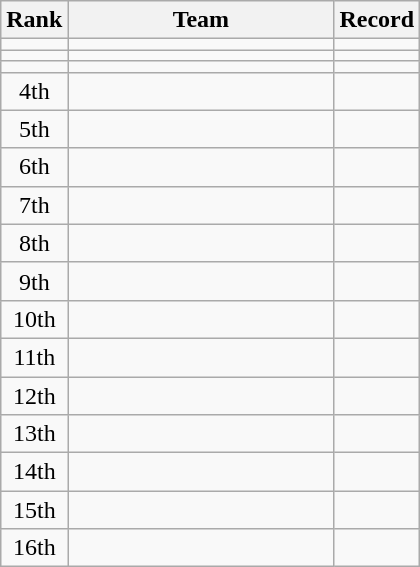<table class=wikitable style="text-align:center;">
<tr>
<th>Rank</th>
<th width=170>Team</th>
<th>Record</th>
</tr>
<tr>
<td></td>
<td></td>
<td></td>
</tr>
<tr>
<td></td>
<td></td>
<td></td>
</tr>
<tr>
<td></td>
<td></td>
<td></td>
</tr>
<tr>
<td>4th</td>
<td></td>
<td></td>
</tr>
<tr>
<td>5th</td>
<td></td>
<td></td>
</tr>
<tr>
<td>6th</td>
<td></td>
<td></td>
</tr>
<tr>
<td>7th</td>
<td></td>
<td></td>
</tr>
<tr>
<td>8th</td>
<td></td>
<td></td>
</tr>
<tr>
<td>9th</td>
<td></td>
<td></td>
</tr>
<tr>
<td>10th</td>
<td></td>
<td></td>
</tr>
<tr>
<td>11th</td>
<td></td>
<td></td>
</tr>
<tr>
<td>12th</td>
<td></td>
<td></td>
</tr>
<tr>
<td>13th</td>
<td></td>
<td></td>
</tr>
<tr>
<td>14th</td>
<td></td>
<td></td>
</tr>
<tr>
<td>15th</td>
<td></td>
<td></td>
</tr>
<tr>
<td>16th</td>
<td></td>
<td></td>
</tr>
</table>
